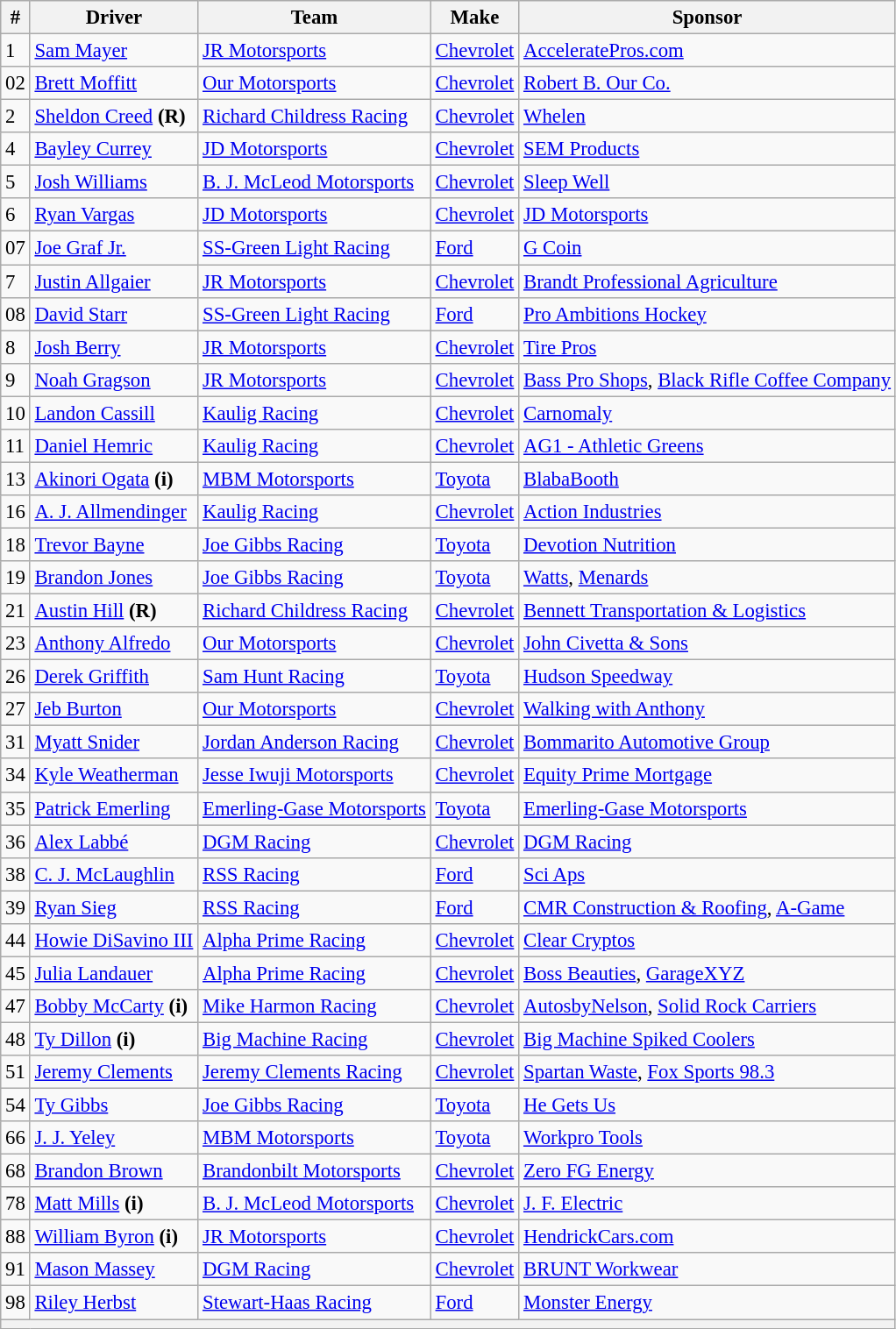<table class="wikitable" style="font-size: 95%;">
<tr>
<th>#</th>
<th>Driver</th>
<th>Team</th>
<th>Make</th>
<th>Sponsor</th>
</tr>
<tr>
<td>1</td>
<td><a href='#'>Sam Mayer</a></td>
<td><a href='#'>JR Motorsports</a></td>
<td><a href='#'>Chevrolet</a></td>
<td><a href='#'>AcceleratePros.com</a></td>
</tr>
<tr>
<td>02</td>
<td><a href='#'>Brett Moffitt</a></td>
<td><a href='#'>Our Motorsports</a></td>
<td><a href='#'>Chevrolet</a></td>
<td><a href='#'>Robert B. Our Co.</a></td>
</tr>
<tr>
<td>2</td>
<td><a href='#'>Sheldon Creed</a> <strong>(R)</strong></td>
<td><a href='#'>Richard Childress Racing</a></td>
<td><a href='#'>Chevrolet</a></td>
<td><a href='#'>Whelen</a></td>
</tr>
<tr>
<td>4</td>
<td><a href='#'>Bayley Currey</a></td>
<td><a href='#'>JD Motorsports</a></td>
<td><a href='#'>Chevrolet</a></td>
<td><a href='#'>SEM Products</a></td>
</tr>
<tr>
<td>5</td>
<td><a href='#'>Josh Williams</a></td>
<td><a href='#'>B. J. McLeod Motorsports</a></td>
<td><a href='#'>Chevrolet</a></td>
<td><a href='#'>Sleep Well</a></td>
</tr>
<tr>
<td>6</td>
<td><a href='#'>Ryan Vargas</a></td>
<td><a href='#'>JD Motorsports</a></td>
<td><a href='#'>Chevrolet</a></td>
<td><a href='#'>JD Motorsports</a></td>
</tr>
<tr>
<td>07</td>
<td><a href='#'>Joe Graf Jr.</a></td>
<td><a href='#'>SS-Green Light Racing</a></td>
<td><a href='#'>Ford</a></td>
<td><a href='#'>G Coin</a></td>
</tr>
<tr>
<td>7</td>
<td><a href='#'>Justin Allgaier</a></td>
<td><a href='#'>JR Motorsports</a></td>
<td><a href='#'>Chevrolet</a></td>
<td><a href='#'>Brandt Professional Agriculture</a></td>
</tr>
<tr>
<td>08</td>
<td><a href='#'>David Starr</a></td>
<td><a href='#'>SS-Green Light Racing</a></td>
<td><a href='#'>Ford</a></td>
<td nowrap><a href='#'>Pro Ambitions Hockey</a></td>
</tr>
<tr>
<td>8</td>
<td><a href='#'>Josh Berry</a></td>
<td><a href='#'>JR Motorsports</a></td>
<td><a href='#'>Chevrolet</a></td>
<td><a href='#'>Tire Pros</a></td>
</tr>
<tr>
<td>9</td>
<td><a href='#'>Noah Gragson</a></td>
<td><a href='#'>JR Motorsports</a></td>
<td><a href='#'>Chevrolet</a></td>
<td><a href='#'>Bass Pro Shops</a>, <a href='#'>Black Rifle Coffee Company</a></td>
</tr>
<tr>
<td>10</td>
<td><a href='#'>Landon Cassill</a></td>
<td><a href='#'>Kaulig Racing</a></td>
<td><a href='#'>Chevrolet</a></td>
<td><a href='#'>Carnomaly</a></td>
</tr>
<tr>
<td>11</td>
<td><a href='#'>Daniel Hemric</a></td>
<td><a href='#'>Kaulig Racing</a></td>
<td><a href='#'>Chevrolet</a></td>
<td><a href='#'>AG1 - Athletic Greens</a></td>
</tr>
<tr>
<td>13</td>
<td><a href='#'>Akinori Ogata</a> <strong>(i)</strong></td>
<td><a href='#'>MBM Motorsports</a></td>
<td><a href='#'>Toyota</a></td>
<td><a href='#'>BlabaBooth</a></td>
</tr>
<tr>
<td>16</td>
<td nowrap><a href='#'>A. J. Allmendinger</a></td>
<td><a href='#'>Kaulig Racing</a></td>
<td><a href='#'>Chevrolet</a></td>
<td><a href='#'>Action Industries</a></td>
</tr>
<tr>
<td>18</td>
<td><a href='#'>Trevor Bayne</a></td>
<td><a href='#'>Joe Gibbs Racing</a></td>
<td><a href='#'>Toyota</a></td>
<td><a href='#'>Devotion Nutrition</a></td>
</tr>
<tr>
<td>19</td>
<td><a href='#'>Brandon Jones</a></td>
<td><a href='#'>Joe Gibbs Racing</a></td>
<td><a href='#'>Toyota</a></td>
<td><a href='#'>Watts</a>, <a href='#'>Menards</a></td>
</tr>
<tr>
<td>21</td>
<td><a href='#'>Austin Hill</a> <strong>(R)</strong></td>
<td><a href='#'>Richard Childress Racing</a></td>
<td><a href='#'>Chevrolet</a></td>
<td><a href='#'>Bennett Transportation & Logistics</a></td>
</tr>
<tr>
<td>23</td>
<td><a href='#'>Anthony Alfredo</a></td>
<td><a href='#'>Our Motorsports</a></td>
<td><a href='#'>Chevrolet</a></td>
<td><a href='#'>John Civetta & Sons</a></td>
</tr>
<tr>
<td>26</td>
<td><a href='#'>Derek Griffith</a></td>
<td><a href='#'>Sam Hunt Racing</a></td>
<td><a href='#'>Toyota</a></td>
<td><a href='#'>Hudson Speedway</a></td>
</tr>
<tr>
<td>27</td>
<td><a href='#'>Jeb Burton</a></td>
<td><a href='#'>Our Motorsports</a></td>
<td><a href='#'>Chevrolet</a></td>
<td><a href='#'>Walking with Anthony</a></td>
</tr>
<tr>
<td>31</td>
<td><a href='#'>Myatt Snider</a></td>
<td><a href='#'>Jordan Anderson Racing</a></td>
<td><a href='#'>Chevrolet</a></td>
<td><a href='#'>Bommarito Automotive Group</a></td>
</tr>
<tr>
<td>34</td>
<td><a href='#'>Kyle Weatherman</a></td>
<td><a href='#'>Jesse Iwuji Motorsports</a></td>
<td><a href='#'>Chevrolet</a></td>
<td><a href='#'>Equity Prime Mortgage</a></td>
</tr>
<tr>
<td>35</td>
<td><a href='#'>Patrick Emerling</a></td>
<td nowrap><a href='#'>Emerling-Gase Motorsports</a></td>
<td><a href='#'>Toyota</a></td>
<td><a href='#'>Emerling-Gase Motorsports</a></td>
</tr>
<tr>
<td>36</td>
<td><a href='#'>Alex Labbé</a></td>
<td><a href='#'>DGM Racing</a></td>
<td><a href='#'>Chevrolet</a></td>
<td><a href='#'>DGM Racing</a></td>
</tr>
<tr>
<td>38</td>
<td><a href='#'>C. J. McLaughlin</a></td>
<td><a href='#'>RSS Racing</a></td>
<td><a href='#'>Ford</a></td>
<td><a href='#'>Sci Aps</a></td>
</tr>
<tr>
<td>39</td>
<td><a href='#'>Ryan Sieg</a></td>
<td><a href='#'>RSS Racing</a></td>
<td><a href='#'>Ford</a></td>
<td><a href='#'>CMR Construction & Roofing</a>, <a href='#'>A-Game</a></td>
</tr>
<tr>
<td>44</td>
<td><a href='#'>Howie DiSavino III</a></td>
<td><a href='#'>Alpha Prime Racing</a></td>
<td><a href='#'>Chevrolet</a></td>
<td><a href='#'>Clear Cryptos</a></td>
</tr>
<tr>
<td>45</td>
<td><a href='#'>Julia Landauer</a></td>
<td><a href='#'>Alpha Prime Racing</a></td>
<td><a href='#'>Chevrolet</a></td>
<td><a href='#'>Boss Beauties</a>, <a href='#'>GarageXYZ</a></td>
</tr>
<tr>
<td>47</td>
<td><a href='#'>Bobby McCarty</a> <strong>(i)</strong></td>
<td><a href='#'>Mike Harmon Racing</a></td>
<td><a href='#'>Chevrolet</a></td>
<td><a href='#'>AutosbyNelson</a>, <a href='#'>Solid Rock Carriers</a></td>
</tr>
<tr>
<td>48</td>
<td><a href='#'>Ty Dillon</a> <strong>(i)</strong></td>
<td><a href='#'>Big Machine Racing</a></td>
<td><a href='#'>Chevrolet</a></td>
<td><a href='#'>Big Machine Spiked Coolers</a></td>
</tr>
<tr>
<td>51</td>
<td><a href='#'>Jeremy Clements</a></td>
<td><a href='#'>Jeremy Clements Racing</a></td>
<td><a href='#'>Chevrolet</a></td>
<td><a href='#'>Spartan Waste</a>, <a href='#'>Fox Sports 98.3</a></td>
</tr>
<tr>
<td>54</td>
<td><a href='#'>Ty Gibbs</a></td>
<td><a href='#'>Joe Gibbs Racing</a></td>
<td><a href='#'>Toyota</a></td>
<td><a href='#'>He Gets Us</a></td>
</tr>
<tr>
<td>66</td>
<td><a href='#'>J. J. Yeley</a></td>
<td><a href='#'>MBM Motorsports</a></td>
<td><a href='#'>Toyota</a></td>
<td><a href='#'>Workpro Tools</a></td>
</tr>
<tr>
<td>68</td>
<td><a href='#'>Brandon Brown</a></td>
<td><a href='#'>Brandonbilt Motorsports</a></td>
<td><a href='#'>Chevrolet</a></td>
<td><a href='#'>Zero FG Energy</a></td>
</tr>
<tr>
<td>78</td>
<td><a href='#'>Matt Mills</a> <strong>(i)</strong></td>
<td><a href='#'>B. J. McLeod Motorsports</a></td>
<td><a href='#'>Chevrolet</a></td>
<td><a href='#'>J. F. Electric</a></td>
</tr>
<tr>
<td>88</td>
<td><a href='#'>William Byron</a> <strong>(i)</strong></td>
<td><a href='#'>JR Motorsports</a></td>
<td><a href='#'>Chevrolet</a></td>
<td><a href='#'>HendrickCars.com</a></td>
</tr>
<tr>
<td>91</td>
<td><a href='#'>Mason Massey</a></td>
<td><a href='#'>DGM Racing</a></td>
<td><a href='#'>Chevrolet</a></td>
<td><a href='#'>BRUNT Workwear</a></td>
</tr>
<tr>
<td>98</td>
<td><a href='#'>Riley Herbst</a></td>
<td><a href='#'>Stewart-Haas Racing</a></td>
<td><a href='#'>Ford</a></td>
<td><a href='#'>Monster Energy</a></td>
</tr>
<tr>
<th colspan="5"></th>
</tr>
</table>
